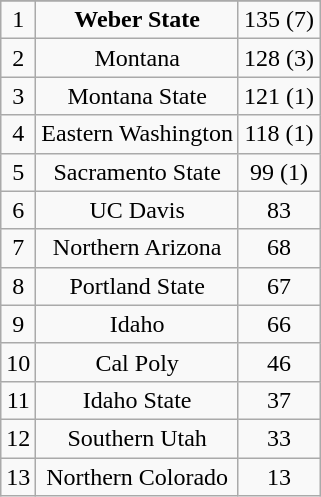<table class="wikitable" style="display: inline-table;">
<tr align="center">
</tr>
<tr align="center">
<td>1</td>
<td><strong>Weber State</strong></td>
<td>135 (7)</td>
</tr>
<tr align="center">
<td>2</td>
<td>Montana</td>
<td>128 (3)</td>
</tr>
<tr align="center">
<td>3</td>
<td>Montana State</td>
<td>121 (1)</td>
</tr>
<tr align="center">
<td>4</td>
<td>Eastern Washington</td>
<td>118 (1)</td>
</tr>
<tr align="center">
<td>5</td>
<td>Sacramento State</td>
<td>99 (1)</td>
</tr>
<tr align="center">
<td>6</td>
<td>UC Davis</td>
<td>83</td>
</tr>
<tr align="center">
<td>7</td>
<td>Northern Arizona</td>
<td>68</td>
</tr>
<tr align="center">
<td>8</td>
<td>Portland State</td>
<td>67</td>
</tr>
<tr align="center">
<td>9</td>
<td>Idaho</td>
<td>66</td>
</tr>
<tr align="center">
<td>10</td>
<td>Cal Poly</td>
<td>46</td>
</tr>
<tr align="center">
<td>11</td>
<td>Idaho State</td>
<td>37</td>
</tr>
<tr align="center">
<td>12</td>
<td>Southern Utah</td>
<td>33</td>
</tr>
<tr align="center">
<td>13</td>
<td>Northern Colorado</td>
<td>13</td>
</tr>
</table>
